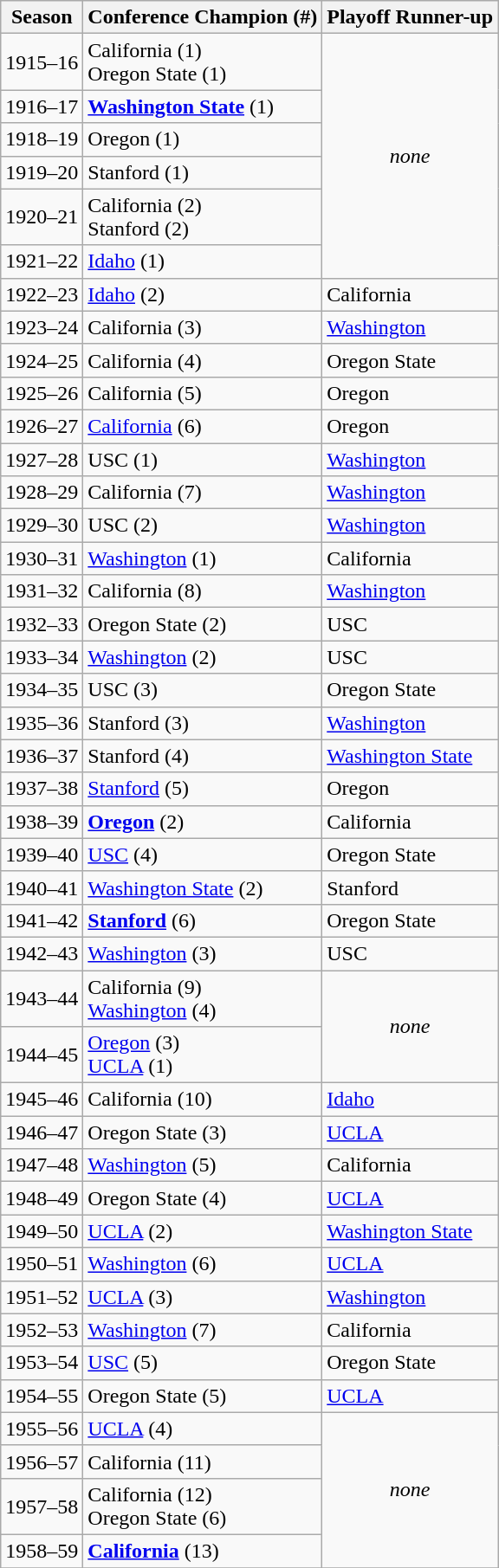<table class="wikitable">
<tr>
<th>Season</th>
<th>Conference Champion (#)</th>
<th>Playoff Runner-up</th>
</tr>
<tr>
<td>1915–16</td>
<td>California (1) <br> Oregon State (1)</td>
<td align=center rowspan=6><em>none</em></td>
</tr>
<tr>
<td>1916–17</td>
<td><strong><a href='#'>Washington State</a></strong> (1)</td>
</tr>
<tr>
<td>1918–19</td>
<td>Oregon (1)</td>
</tr>
<tr>
<td>1919–20</td>
<td>Stanford (1)</td>
</tr>
<tr>
<td>1920–21</td>
<td>California (2) <br> Stanford (2)</td>
</tr>
<tr>
<td>1921–22</td>
<td><a href='#'>Idaho</a> (1)</td>
</tr>
<tr>
<td>1922–23</td>
<td><a href='#'>Idaho</a> (2)</td>
<td>California</td>
</tr>
<tr>
<td>1923–24</td>
<td>California (3)</td>
<td><a href='#'>Washington</a></td>
</tr>
<tr>
<td>1924–25</td>
<td>California (4)</td>
<td>Oregon State</td>
</tr>
<tr>
<td>1925–26</td>
<td>California (5)</td>
<td>Oregon</td>
</tr>
<tr>
<td>1926–27</td>
<td><a href='#'>California</a> (6)</td>
<td>Oregon</td>
</tr>
<tr>
<td>1927–28</td>
<td>USC (1)</td>
<td><a href='#'>Washington</a></td>
</tr>
<tr>
<td>1928–29</td>
<td>California (7)</td>
<td><a href='#'>Washington</a></td>
</tr>
<tr>
<td>1929–30</td>
<td>USC (2)</td>
<td><a href='#'>Washington</a></td>
</tr>
<tr>
<td>1930–31</td>
<td><a href='#'>Washington</a> (1)</td>
<td>California</td>
</tr>
<tr>
<td>1931–32</td>
<td>California (8)</td>
<td><a href='#'>Washington</a></td>
</tr>
<tr>
<td>1932–33</td>
<td>Oregon State (2)</td>
<td>USC</td>
</tr>
<tr>
<td>1933–34</td>
<td><a href='#'>Washington</a> (2)</td>
<td>USC</td>
</tr>
<tr>
<td>1934–35</td>
<td>USC (3)</td>
<td>Oregon State</td>
</tr>
<tr>
<td>1935–36</td>
<td>Stanford (3)</td>
<td><a href='#'>Washington</a></td>
</tr>
<tr>
<td>1936–37</td>
<td>Stanford (4)</td>
<td><a href='#'>Washington State</a></td>
</tr>
<tr>
<td>1937–38</td>
<td><a href='#'>Stanford</a> (5)</td>
<td>Oregon</td>
</tr>
<tr>
<td>1938–39</td>
<td><strong><a href='#'>Oregon</a></strong> (2)</td>
<td>California</td>
</tr>
<tr>
<td>1939–40</td>
<td><a href='#'>USC</a> (4)</td>
<td>Oregon State</td>
</tr>
<tr>
<td>1940–41</td>
<td><a href='#'>Washington State</a> (2)</td>
<td>Stanford</td>
</tr>
<tr>
<td>1941–42</td>
<td><strong><a href='#'>Stanford</a></strong> (6)</td>
<td>Oregon State</td>
</tr>
<tr>
<td>1942–43</td>
<td><a href='#'>Washington</a> (3)</td>
<td>USC</td>
</tr>
<tr>
<td>1943–44</td>
<td>California (9) <br> <a href='#'>Washington</a> (4)</td>
<td align=center rowspan=2><em>none</em></td>
</tr>
<tr>
<td>1944–45</td>
<td><a href='#'>Oregon</a> (3) <br> <a href='#'>UCLA</a> (1)</td>
</tr>
<tr>
<td>1945–46</td>
<td>California (10)</td>
<td><a href='#'>Idaho</a></td>
</tr>
<tr>
<td>1946–47</td>
<td>Oregon State (3)</td>
<td><a href='#'>UCLA</a></td>
</tr>
<tr>
<td>1947–48</td>
<td><a href='#'>Washington</a> (5)</td>
<td>California</td>
</tr>
<tr>
<td>1948–49</td>
<td>Oregon State (4)</td>
<td><a href='#'>UCLA</a></td>
</tr>
<tr>
<td>1949–50</td>
<td><a href='#'>UCLA</a> (2)</td>
<td><a href='#'>Washington State</a></td>
</tr>
<tr>
<td>1950–51</td>
<td><a href='#'>Washington</a> (6)</td>
<td><a href='#'>UCLA</a></td>
</tr>
<tr>
<td>1951–52</td>
<td><a href='#'>UCLA</a> (3)</td>
<td><a href='#'>Washington</a></td>
</tr>
<tr>
<td>1952–53</td>
<td><a href='#'>Washington</a> (7)</td>
<td>California</td>
</tr>
<tr>
<td>1953–54</td>
<td><a href='#'>USC</a> (5)</td>
<td>Oregon State</td>
</tr>
<tr>
<td>1954–55</td>
<td>Oregon State (5)</td>
<td><a href='#'>UCLA</a></td>
</tr>
<tr>
<td>1955–56</td>
<td><a href='#'>UCLA</a> (4)</td>
<td align=center rowspan=4><em>none</em></td>
</tr>
<tr>
<td>1956–57</td>
<td>California (11)</td>
</tr>
<tr>
<td>1957–58</td>
<td>California (12) <br> Oregon State (6)</td>
</tr>
<tr>
<td>1958–59</td>
<td><strong><a href='#'>California</a></strong> (13)</td>
</tr>
<tr>
</tr>
</table>
